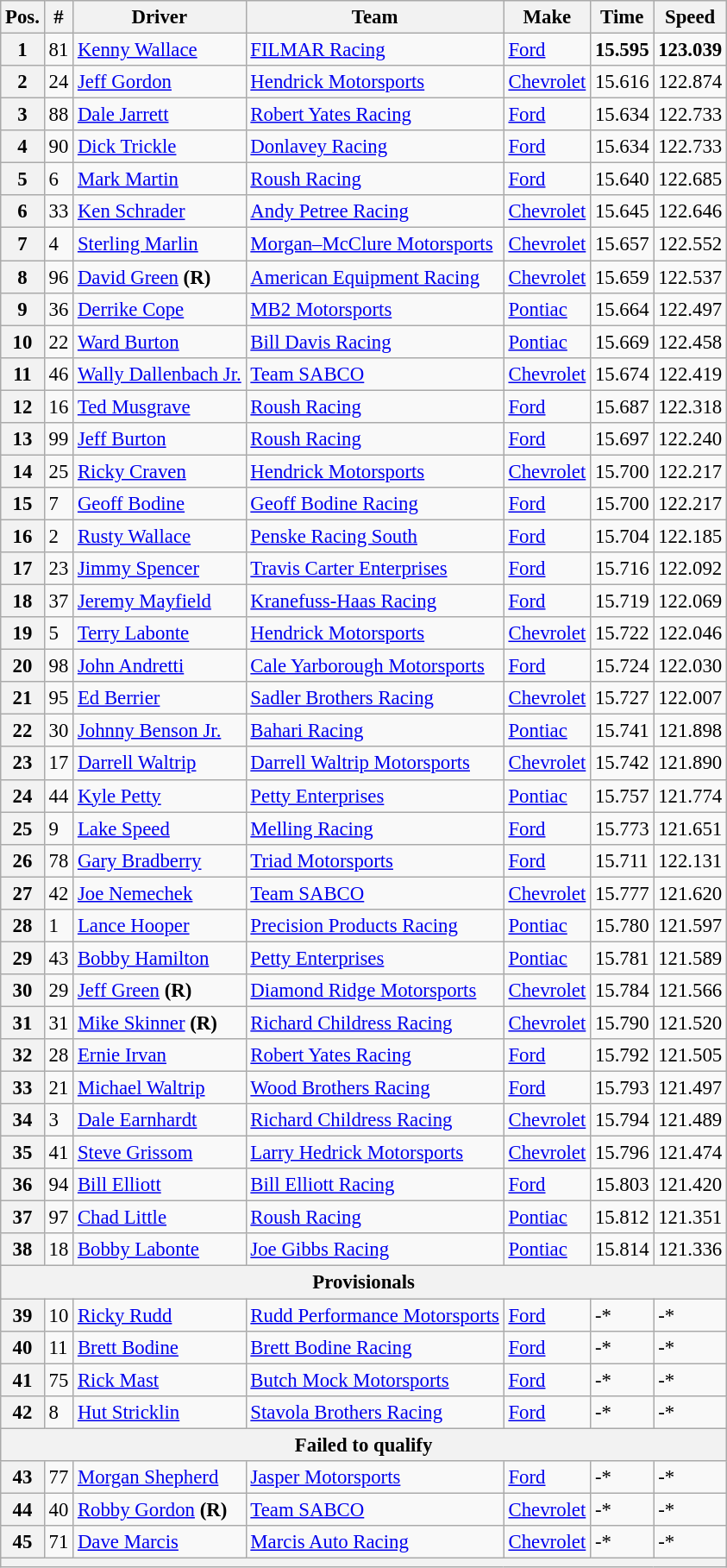<table class="wikitable" style="font-size:95%">
<tr>
<th>Pos.</th>
<th>#</th>
<th>Driver</th>
<th>Team</th>
<th>Make</th>
<th>Time</th>
<th>Speed</th>
</tr>
<tr>
<th>1</th>
<td>81</td>
<td><a href='#'>Kenny Wallace</a></td>
<td><a href='#'>FILMAR Racing</a></td>
<td><a href='#'>Ford</a></td>
<td><strong>15.595</strong></td>
<td><strong>123.039</strong></td>
</tr>
<tr>
<th>2</th>
<td>24</td>
<td><a href='#'>Jeff Gordon</a></td>
<td><a href='#'>Hendrick Motorsports</a></td>
<td><a href='#'>Chevrolet</a></td>
<td>15.616</td>
<td>122.874</td>
</tr>
<tr>
<th>3</th>
<td>88</td>
<td><a href='#'>Dale Jarrett</a></td>
<td><a href='#'>Robert Yates Racing</a></td>
<td><a href='#'>Ford</a></td>
<td>15.634</td>
<td>122.733</td>
</tr>
<tr>
<th>4</th>
<td>90</td>
<td><a href='#'>Dick Trickle</a></td>
<td><a href='#'>Donlavey Racing</a></td>
<td><a href='#'>Ford</a></td>
<td>15.634</td>
<td>122.733</td>
</tr>
<tr>
<th>5</th>
<td>6</td>
<td><a href='#'>Mark Martin</a></td>
<td><a href='#'>Roush Racing</a></td>
<td><a href='#'>Ford</a></td>
<td>15.640</td>
<td>122.685</td>
</tr>
<tr>
<th>6</th>
<td>33</td>
<td><a href='#'>Ken Schrader</a></td>
<td><a href='#'>Andy Petree Racing</a></td>
<td><a href='#'>Chevrolet</a></td>
<td>15.645</td>
<td>122.646</td>
</tr>
<tr>
<th>7</th>
<td>4</td>
<td><a href='#'>Sterling Marlin</a></td>
<td><a href='#'>Morgan–McClure Motorsports</a></td>
<td><a href='#'>Chevrolet</a></td>
<td>15.657</td>
<td>122.552</td>
</tr>
<tr>
<th>8</th>
<td>96</td>
<td><a href='#'>David Green</a> <strong>(R)</strong></td>
<td><a href='#'>American Equipment Racing</a></td>
<td><a href='#'>Chevrolet</a></td>
<td>15.659</td>
<td>122.537</td>
</tr>
<tr>
<th>9</th>
<td>36</td>
<td><a href='#'>Derrike Cope</a></td>
<td><a href='#'>MB2 Motorsports</a></td>
<td><a href='#'>Pontiac</a></td>
<td>15.664</td>
<td>122.497</td>
</tr>
<tr>
<th>10</th>
<td>22</td>
<td><a href='#'>Ward Burton</a></td>
<td><a href='#'>Bill Davis Racing</a></td>
<td><a href='#'>Pontiac</a></td>
<td>15.669</td>
<td>122.458</td>
</tr>
<tr>
<th>11</th>
<td>46</td>
<td><a href='#'>Wally Dallenbach Jr.</a></td>
<td><a href='#'>Team SABCO</a></td>
<td><a href='#'>Chevrolet</a></td>
<td>15.674</td>
<td>122.419</td>
</tr>
<tr>
<th>12</th>
<td>16</td>
<td><a href='#'>Ted Musgrave</a></td>
<td><a href='#'>Roush Racing</a></td>
<td><a href='#'>Ford</a></td>
<td>15.687</td>
<td>122.318</td>
</tr>
<tr>
<th>13</th>
<td>99</td>
<td><a href='#'>Jeff Burton</a></td>
<td><a href='#'>Roush Racing</a></td>
<td><a href='#'>Ford</a></td>
<td>15.697</td>
<td>122.240</td>
</tr>
<tr>
<th>14</th>
<td>25</td>
<td><a href='#'>Ricky Craven</a></td>
<td><a href='#'>Hendrick Motorsports</a></td>
<td><a href='#'>Chevrolet</a></td>
<td>15.700</td>
<td>122.217</td>
</tr>
<tr>
<th>15</th>
<td>7</td>
<td><a href='#'>Geoff Bodine</a></td>
<td><a href='#'>Geoff Bodine Racing</a></td>
<td><a href='#'>Ford</a></td>
<td>15.700</td>
<td>122.217</td>
</tr>
<tr>
<th>16</th>
<td>2</td>
<td><a href='#'>Rusty Wallace</a></td>
<td><a href='#'>Penske Racing South</a></td>
<td><a href='#'>Ford</a></td>
<td>15.704</td>
<td>122.185</td>
</tr>
<tr>
<th>17</th>
<td>23</td>
<td><a href='#'>Jimmy Spencer</a></td>
<td><a href='#'>Travis Carter Enterprises</a></td>
<td><a href='#'>Ford</a></td>
<td>15.716</td>
<td>122.092</td>
</tr>
<tr>
<th>18</th>
<td>37</td>
<td><a href='#'>Jeremy Mayfield</a></td>
<td><a href='#'>Kranefuss-Haas Racing</a></td>
<td><a href='#'>Ford</a></td>
<td>15.719</td>
<td>122.069</td>
</tr>
<tr>
<th>19</th>
<td>5</td>
<td><a href='#'>Terry Labonte</a></td>
<td><a href='#'>Hendrick Motorsports</a></td>
<td><a href='#'>Chevrolet</a></td>
<td>15.722</td>
<td>122.046</td>
</tr>
<tr>
<th>20</th>
<td>98</td>
<td><a href='#'>John Andretti</a></td>
<td><a href='#'>Cale Yarborough Motorsports</a></td>
<td><a href='#'>Ford</a></td>
<td>15.724</td>
<td>122.030</td>
</tr>
<tr>
<th>21</th>
<td>95</td>
<td><a href='#'>Ed Berrier</a></td>
<td><a href='#'>Sadler Brothers Racing</a></td>
<td><a href='#'>Chevrolet</a></td>
<td>15.727</td>
<td>122.007</td>
</tr>
<tr>
<th>22</th>
<td>30</td>
<td><a href='#'>Johnny Benson Jr.</a></td>
<td><a href='#'>Bahari Racing</a></td>
<td><a href='#'>Pontiac</a></td>
<td>15.741</td>
<td>121.898</td>
</tr>
<tr>
<th>23</th>
<td>17</td>
<td><a href='#'>Darrell Waltrip</a></td>
<td><a href='#'>Darrell Waltrip Motorsports</a></td>
<td><a href='#'>Chevrolet</a></td>
<td>15.742</td>
<td>121.890</td>
</tr>
<tr>
<th>24</th>
<td>44</td>
<td><a href='#'>Kyle Petty</a></td>
<td><a href='#'>Petty Enterprises</a></td>
<td><a href='#'>Pontiac</a></td>
<td>15.757</td>
<td>121.774</td>
</tr>
<tr>
<th>25</th>
<td>9</td>
<td><a href='#'>Lake Speed</a></td>
<td><a href='#'>Melling Racing</a></td>
<td><a href='#'>Ford</a></td>
<td>15.773</td>
<td>121.651</td>
</tr>
<tr>
<th>26</th>
<td>78</td>
<td><a href='#'>Gary Bradberry</a></td>
<td><a href='#'>Triad Motorsports</a></td>
<td><a href='#'>Ford</a></td>
<td>15.711</td>
<td>122.131</td>
</tr>
<tr>
<th>27</th>
<td>42</td>
<td><a href='#'>Joe Nemechek</a></td>
<td><a href='#'>Team SABCO</a></td>
<td><a href='#'>Chevrolet</a></td>
<td>15.777</td>
<td>121.620</td>
</tr>
<tr>
<th>28</th>
<td>1</td>
<td><a href='#'>Lance Hooper</a></td>
<td><a href='#'>Precision Products Racing</a></td>
<td><a href='#'>Pontiac</a></td>
<td>15.780</td>
<td>121.597</td>
</tr>
<tr>
<th>29</th>
<td>43</td>
<td><a href='#'>Bobby Hamilton</a></td>
<td><a href='#'>Petty Enterprises</a></td>
<td><a href='#'>Pontiac</a></td>
<td>15.781</td>
<td>121.589</td>
</tr>
<tr>
<th>30</th>
<td>29</td>
<td><a href='#'>Jeff Green</a> <strong>(R)</strong></td>
<td><a href='#'>Diamond Ridge Motorsports</a></td>
<td><a href='#'>Chevrolet</a></td>
<td>15.784</td>
<td>121.566</td>
</tr>
<tr>
<th>31</th>
<td>31</td>
<td><a href='#'>Mike Skinner</a> <strong>(R)</strong></td>
<td><a href='#'>Richard Childress Racing</a></td>
<td><a href='#'>Chevrolet</a></td>
<td>15.790</td>
<td>121.520</td>
</tr>
<tr>
<th>32</th>
<td>28</td>
<td><a href='#'>Ernie Irvan</a></td>
<td><a href='#'>Robert Yates Racing</a></td>
<td><a href='#'>Ford</a></td>
<td>15.792</td>
<td>121.505</td>
</tr>
<tr>
<th>33</th>
<td>21</td>
<td><a href='#'>Michael Waltrip</a></td>
<td><a href='#'>Wood Brothers Racing</a></td>
<td><a href='#'>Ford</a></td>
<td>15.793</td>
<td>121.497</td>
</tr>
<tr>
<th>34</th>
<td>3</td>
<td><a href='#'>Dale Earnhardt</a></td>
<td><a href='#'>Richard Childress Racing</a></td>
<td><a href='#'>Chevrolet</a></td>
<td>15.794</td>
<td>121.489</td>
</tr>
<tr>
<th>35</th>
<td>41</td>
<td><a href='#'>Steve Grissom</a></td>
<td><a href='#'>Larry Hedrick Motorsports</a></td>
<td><a href='#'>Chevrolet</a></td>
<td>15.796</td>
<td>121.474</td>
</tr>
<tr>
<th>36</th>
<td>94</td>
<td><a href='#'>Bill Elliott</a></td>
<td><a href='#'>Bill Elliott Racing</a></td>
<td><a href='#'>Ford</a></td>
<td>15.803</td>
<td>121.420</td>
</tr>
<tr>
<th>37</th>
<td>97</td>
<td><a href='#'>Chad Little</a></td>
<td><a href='#'>Roush Racing</a></td>
<td><a href='#'>Pontiac</a></td>
<td>15.812</td>
<td>121.351</td>
</tr>
<tr>
<th>38</th>
<td>18</td>
<td><a href='#'>Bobby Labonte</a></td>
<td><a href='#'>Joe Gibbs Racing</a></td>
<td><a href='#'>Pontiac</a></td>
<td>15.814</td>
<td>121.336</td>
</tr>
<tr>
<th colspan="7">Provisionals</th>
</tr>
<tr>
<th>39</th>
<td>10</td>
<td><a href='#'>Ricky Rudd</a></td>
<td><a href='#'>Rudd Performance Motorsports</a></td>
<td><a href='#'>Ford</a></td>
<td>-*</td>
<td>-*</td>
</tr>
<tr>
<th>40</th>
<td>11</td>
<td><a href='#'>Brett Bodine</a></td>
<td><a href='#'>Brett Bodine Racing</a></td>
<td><a href='#'>Ford</a></td>
<td>-*</td>
<td>-*</td>
</tr>
<tr>
<th>41</th>
<td>75</td>
<td><a href='#'>Rick Mast</a></td>
<td><a href='#'>Butch Mock Motorsports</a></td>
<td><a href='#'>Ford</a></td>
<td>-*</td>
<td>-*</td>
</tr>
<tr>
<th>42</th>
<td>8</td>
<td><a href='#'>Hut Stricklin</a></td>
<td><a href='#'>Stavola Brothers Racing</a></td>
<td><a href='#'>Ford</a></td>
<td>-*</td>
<td>-*</td>
</tr>
<tr>
<th colspan="7">Failed to qualify</th>
</tr>
<tr>
<th>43</th>
<td>77</td>
<td><a href='#'>Morgan Shepherd</a></td>
<td><a href='#'>Jasper Motorsports</a></td>
<td><a href='#'>Ford</a></td>
<td>-*</td>
<td>-*</td>
</tr>
<tr>
<th>44</th>
<td>40</td>
<td><a href='#'>Robby Gordon</a> <strong>(R)</strong></td>
<td><a href='#'>Team SABCO</a></td>
<td><a href='#'>Chevrolet</a></td>
<td>-*</td>
<td>-*</td>
</tr>
<tr>
<th>45</th>
<td>71</td>
<td><a href='#'>Dave Marcis</a></td>
<td><a href='#'>Marcis Auto Racing</a></td>
<td><a href='#'>Chevrolet</a></td>
<td>-*</td>
<td>-*</td>
</tr>
<tr>
<th colspan="7"></th>
</tr>
</table>
